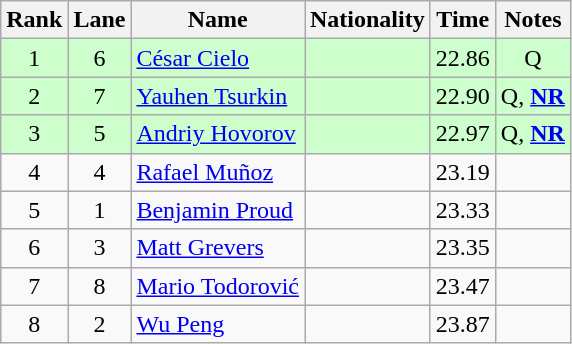<table class="wikitable sortable" style="text-align:center">
<tr>
<th>Rank</th>
<th>Lane</th>
<th>Name</th>
<th>Nationality</th>
<th>Time</th>
<th>Notes</th>
</tr>
<tr bgcolor=ccffcc>
<td>1</td>
<td>6</td>
<td align=left><a href='#'>César Cielo</a></td>
<td align=left></td>
<td>22.86</td>
<td>Q</td>
</tr>
<tr bgcolor=ccffcc>
<td>2</td>
<td>7</td>
<td align=left><a href='#'>Yauhen Tsurkin</a></td>
<td align=left></td>
<td>22.90</td>
<td>Q, <strong><a href='#'>NR</a></strong></td>
</tr>
<tr bgcolor=ccffcc>
<td>3</td>
<td>5</td>
<td align=left><a href='#'>Andriy Hovorov</a></td>
<td align=left></td>
<td>22.97</td>
<td>Q, <strong><a href='#'>NR</a></strong></td>
</tr>
<tr>
<td>4</td>
<td>4</td>
<td align=left><a href='#'>Rafael Muñoz</a></td>
<td align=left></td>
<td>23.19</td>
<td></td>
</tr>
<tr>
<td>5</td>
<td>1</td>
<td align=left><a href='#'>Benjamin Proud</a></td>
<td align=left></td>
<td>23.33</td>
<td></td>
</tr>
<tr>
<td>6</td>
<td>3</td>
<td align=left><a href='#'>Matt Grevers</a></td>
<td align=left></td>
<td>23.35</td>
<td></td>
</tr>
<tr>
<td>7</td>
<td>8</td>
<td align=left><a href='#'>Mario Todorović</a></td>
<td align=left></td>
<td>23.47</td>
<td></td>
</tr>
<tr>
<td>8</td>
<td>2</td>
<td align=left><a href='#'>Wu Peng</a></td>
<td align=left></td>
<td>23.87</td>
<td></td>
</tr>
</table>
